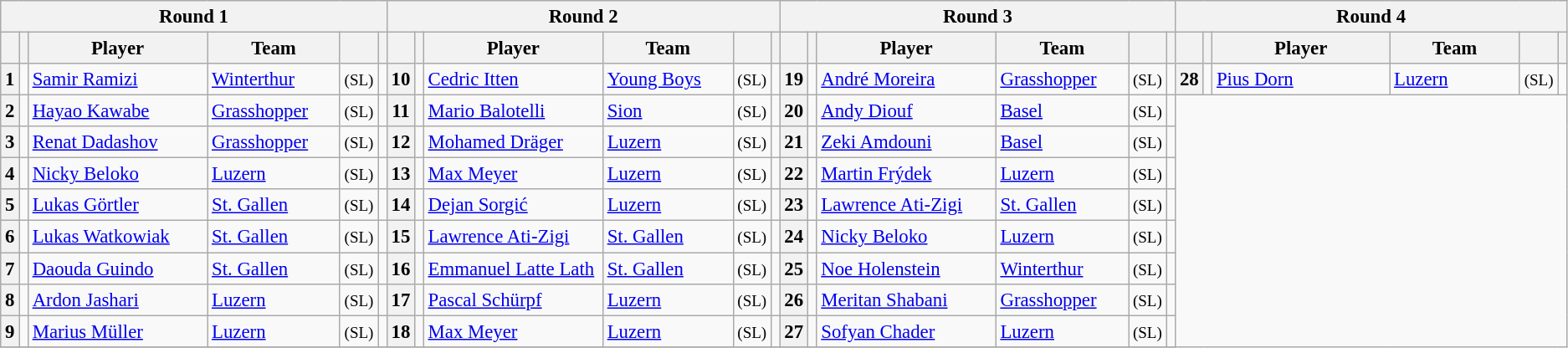<table class="wikitable" style="text-align:left;font-size:95%">
<tr>
<th colspan=6>Round 1</th>
<th colspan=6>Round 2</th>
<th colspan=6>Round 3</th>
<th colspan=6>Round 4</th>
</tr>
<tr>
<th align=right></th>
<th align=center></th>
<th width=140>Player</th>
<th width=100>Team</th>
<th width=20></th>
<th></th>
<th align=right></th>
<th align=center></th>
<th width=140>Player</th>
<th width=100>Team</th>
<th width=20></th>
<th></th>
<th align=right></th>
<th align=center></th>
<th width=140>Player</th>
<th width=100>Team</th>
<th width=20></th>
<th></th>
<th align=right></th>
<th align=center></th>
<th width=140>Player</th>
<th width=100>Team</th>
<th width=20></th>
<th></th>
</tr>
<tr>
<th>1</th>
<td></td>
<td><a href='#'>Samir Ramizi</a></td>
<td><a href='#'>Winterthur</a></td>
<td><small>(SL)</small></td>
<td></td>
<th>10</th>
<td></td>
<td><a href='#'>Cedric Itten</a></td>
<td><a href='#'>Young Boys</a></td>
<td><small>(SL)</small></td>
<td></td>
<th>19</th>
<td></td>
<td><a href='#'>André Moreira</a></td>
<td><a href='#'>Grasshopper</a></td>
<td><small>(SL)</small></td>
<td></td>
<th>28</th>
<td></td>
<td><a href='#'>Pius Dorn</a></td>
<td><a href='#'>Luzern</a></td>
<td><small>(SL)</small></td>
<td></td>
</tr>
<tr>
<th>2</th>
<td></td>
<td><a href='#'>Hayao Kawabe</a></td>
<td><a href='#'>Grasshopper</a></td>
<td><small>(SL)</small></td>
<td></td>
<th>11</th>
<td></td>
<td><a href='#'>Mario Balotelli</a></td>
<td><a href='#'>Sion</a></td>
<td><small>(SL)</small></td>
<td></td>
<th>20</th>
<td></td>
<td><a href='#'>Andy Diouf</a></td>
<td><a href='#'>Basel</a></td>
<td><small>(SL)</small></td>
<td></td>
</tr>
<tr>
<th>3</th>
<td></td>
<td><a href='#'>Renat Dadashov</a></td>
<td><a href='#'>Grasshopper</a></td>
<td><small>(SL)</small></td>
<td></td>
<th>12</th>
<td></td>
<td><a href='#'>Mohamed Dräger</a></td>
<td><a href='#'>Luzern</a></td>
<td><small>(SL)</small></td>
<td></td>
<th>21</th>
<td></td>
<td><a href='#'>Zeki Amdouni</a></td>
<td><a href='#'>Basel</a></td>
<td><small>(SL)</small></td>
<td></td>
</tr>
<tr>
<th>4</th>
<td></td>
<td><a href='#'>Nicky Beloko</a></td>
<td><a href='#'>Luzern</a></td>
<td><small>(SL)</small></td>
<td></td>
<th>13</th>
<td></td>
<td><a href='#'>Max Meyer</a></td>
<td><a href='#'>Luzern</a></td>
<td><small>(SL)</small></td>
<td></td>
<th>22</th>
<td></td>
<td><a href='#'>Martin Frýdek</a></td>
<td><a href='#'>Luzern</a></td>
<td><small>(SL)</small></td>
<td></td>
</tr>
<tr>
<th>5</th>
<td></td>
<td><a href='#'>Lukas Görtler</a></td>
<td><a href='#'>St. Gallen</a></td>
<td><small>(SL)</small></td>
<td></td>
<th>14</th>
<td></td>
<td><a href='#'>Dejan Sorgić</a></td>
<td><a href='#'>Luzern</a></td>
<td><small>(SL)</small></td>
<td></td>
<th>23</th>
<td></td>
<td><a href='#'>Lawrence Ati-Zigi</a></td>
<td><a href='#'>St. Gallen</a></td>
<td><small>(SL)</small></td>
<td></td>
</tr>
<tr>
<th>6</th>
<td></td>
<td><a href='#'>Lukas Watkowiak</a></td>
<td><a href='#'>St. Gallen</a></td>
<td><small>(SL)</small></td>
<td></td>
<th>15</th>
<td></td>
<td><a href='#'>Lawrence Ati-Zigi</a></td>
<td><a href='#'>St. Gallen</a></td>
<td><small>(SL)</small></td>
<td></td>
<th>24</th>
<td></td>
<td><a href='#'>Nicky Beloko</a></td>
<td><a href='#'>Luzern</a></td>
<td><small>(SL)</small></td>
<td></td>
</tr>
<tr>
<th>7</th>
<td></td>
<td><a href='#'>Daouda Guindo</a></td>
<td><a href='#'>St. Gallen</a></td>
<td><small>(SL)</small></td>
<td></td>
<th>16</th>
<td></td>
<td><a href='#'>Emmanuel Latte Lath</a></td>
<td><a href='#'>St. Gallen</a></td>
<td><small>(SL)</small></td>
<td></td>
<th>25</th>
<td></td>
<td><a href='#'>Noe Holenstein</a></td>
<td><a href='#'>Winterthur</a></td>
<td><small>(SL)</small></td>
<td></td>
</tr>
<tr>
<th>8</th>
<td></td>
<td><a href='#'>Ardon Jashari</a></td>
<td><a href='#'>Luzern</a></td>
<td><small>(SL)</small></td>
<td></td>
<th>17</th>
<td></td>
<td><a href='#'>Pascal Schürpf</a></td>
<td><a href='#'>Luzern</a></td>
<td><small>(SL)</small></td>
<td></td>
<th>26</th>
<td></td>
<td><a href='#'>Meritan Shabani</a></td>
<td><a href='#'>Grasshopper</a></td>
<td><small>(SL)</small></td>
<td></td>
</tr>
<tr>
<th>9</th>
<td></td>
<td><a href='#'>Marius Müller</a></td>
<td><a href='#'>Luzern</a></td>
<td><small>(SL)</small></td>
<td></td>
<th>18</th>
<td></td>
<td><a href='#'>Max Meyer</a></td>
<td><a href='#'>Luzern</a></td>
<td><small>(SL)</small></td>
<td></td>
<th>27</th>
<td></td>
<td><a href='#'>Sofyan Chader</a></td>
<td><a href='#'>Luzern</a></td>
<td><small>(SL)</small></td>
<td></td>
</tr>
<tr>
</tr>
</table>
